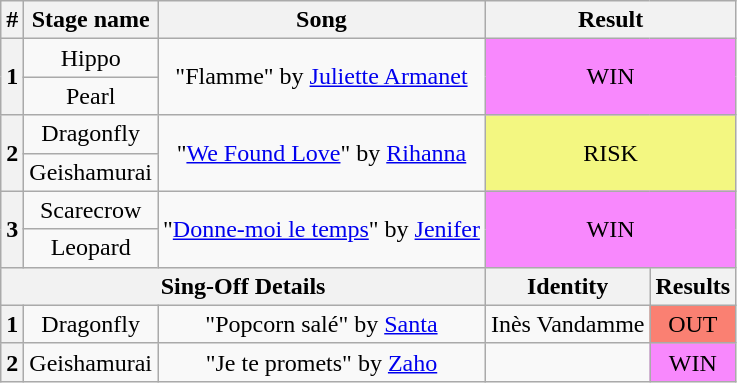<table class="wikitable plainrowheaders" style="text-align: center;">
<tr>
<th>#</th>
<th>Stage name</th>
<th>Song</th>
<th colspan="2">Result</th>
</tr>
<tr>
<th rowspan="2">1</th>
<td>Hippo</td>
<td rowspan="2">"Flamme" by <a href='#'>Juliette Armanet</a></td>
<td colspan="2" rowspan="2" bgcolor="F888FD">WIN</td>
</tr>
<tr>
<td>Pearl</td>
</tr>
<tr>
<th rowspan="2">2</th>
<td>Dragonfly</td>
<td rowspan="2">"<a href='#'>We Found Love</a>" by <a href='#'>Rihanna</a></td>
<td colspan="2" rowspan="2" bgcolor="#F3F781">RISK</td>
</tr>
<tr>
<td>Geishamurai</td>
</tr>
<tr>
<th rowspan="2">3</th>
<td>Scarecrow</td>
<td rowspan="2">"<a href='#'>Donne-moi le temps</a>" by <a href='#'>Jenifer</a></td>
<td colspan="2" rowspan="2" bgcolor="F888FD">WIN</td>
</tr>
<tr>
<td>Leopard</td>
</tr>
<tr>
<th colspan="3">Sing-Off Details</th>
<th>Identity</th>
<th>Results</th>
</tr>
<tr>
<th>1</th>
<td>Dragonfly</td>
<td>"Popcorn salé" by <a href='#'>Santa</a></td>
<td>Inès Vandamme</td>
<td bgcolor=salmon>OUT</td>
</tr>
<tr>
<th>2</th>
<td>Geishamurai</td>
<td>"Je te promets" by <a href='#'>Zaho</a></td>
<td></td>
<td bgcolor="F888FD">WIN</td>
</tr>
</table>
